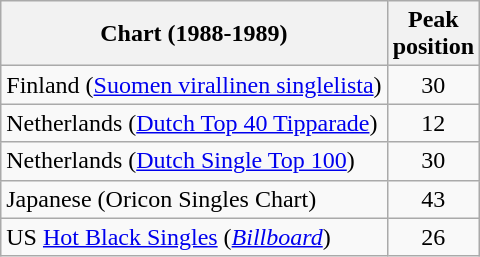<table class="wikitable sortable">
<tr>
<th>Chart (1988-1989)</th>
<th>Peak<br>position</th>
</tr>
<tr>
<td>Finland (<a href='#'>Suomen virallinen singlelista</a>)</td>
<td align="center">30</td>
</tr>
<tr>
<td>Netherlands (<a href='#'>Dutch Top 40 Tipparade</a>)</td>
<td align="center">12</td>
</tr>
<tr>
<td>Netherlands (<a href='#'>Dutch Single Top 100</a>)</td>
<td align="center">30</td>
</tr>
<tr>
<td>Japanese (Oricon Singles Chart)</td>
<td align="center">43</td>
</tr>
<tr>
<td>US <a href='#'>Hot Black Singles</a> (<em><a href='#'>Billboard</a></em>)</td>
<td align="center">26</td>
</tr>
</table>
